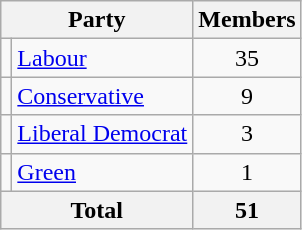<table class="wikitable">
<tr>
<th colspan="2"  style="text-align:center; vertical-align:bottom;">Party</th>
<th style="vertical-align:bottom;">Members</th>
</tr>
<tr>
<td></td>
<td><a href='#'>Labour</a></td>
<td style="text-align:center;">35</td>
</tr>
<tr>
<td></td>
<td><a href='#'>Conservative</a></td>
<td style="text-align:center;">9</td>
</tr>
<tr>
<td></td>
<td><a href='#'>Liberal Democrat</a></td>
<td style="text-align:center;">3</td>
</tr>
<tr>
<td></td>
<td><a href='#'>Green</a></td>
<td style="text-align:center;">1</td>
</tr>
<tr>
<th colspan="2" style="text-align:center;"><strong>Total</strong></th>
<th style="text-align:center;"><strong>51</strong></th>
</tr>
</table>
